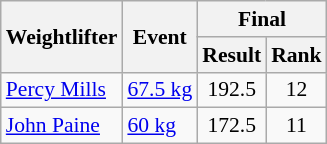<table class=wikitable style="font-size:90%">
<tr>
<th rowspan=2>Weightlifter</th>
<th rowspan=2>Event</th>
<th colspan=2>Final</th>
</tr>
<tr>
<th>Result</th>
<th>Rank</th>
</tr>
<tr>
<td><a href='#'>Percy Mills</a></td>
<td><a href='#'>67.5 kg</a></td>
<td align=center>192.5</td>
<td align=center>12</td>
</tr>
<tr>
<td><a href='#'>John Paine</a></td>
<td><a href='#'>60 kg</a></td>
<td align=center>172.5</td>
<td align=center>11</td>
</tr>
</table>
